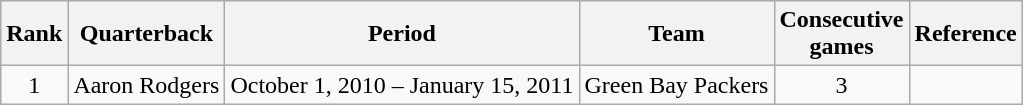<table class="wikitable">
<tr>
<th>Rank</th>
<th>Quarterback</th>
<th>Period</th>
<th>Team</th>
<th>Consecutive<br>games</th>
<th>Reference</th>
</tr>
<tr>
<td style="text-align:center;">1</td>
<td>Aaron Rodgers</td>
<td>October 1, 2010 – January 15, 2011</td>
<td>Green Bay Packers</td>
<td style="text-align:center;">3</td>
<td style="text-align:center;"></td>
</tr>
</table>
